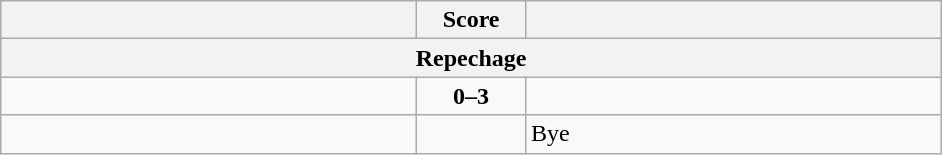<table class="wikitable" style="text-align: left;">
<tr>
<th align="right" width="270"></th>
<th width="65">Score</th>
<th align="left" width="270"></th>
</tr>
<tr>
<th colspan="3">Repechage</th>
</tr>
<tr>
<td></td>
<td align=center><strong>0–3</strong></td>
<td><strong></strong></td>
</tr>
<tr>
<td><strong></strong></td>
<td></td>
<td>Bye</td>
</tr>
</table>
